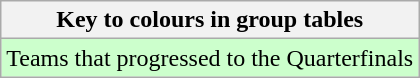<table class="wikitable">
<tr>
<th>Key to colours in group tables</th>
</tr>
<tr bgcolor=#ccffcc>
<td>Teams that progressed to the Quarterfinals</td>
</tr>
</table>
